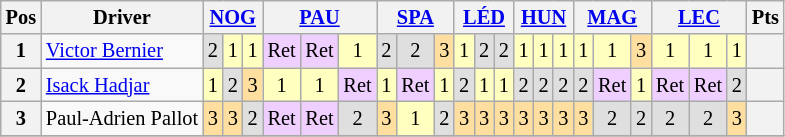<table class="wikitable" style="font-size:85%; text-align:center">
<tr style="background:#f9f9f9">
<th>Pos</th>
<th>Driver</th>
<th colspan=3><a href='#'>NOG</a><br></th>
<th colspan=3><a href='#'>PAU</a><br></th>
<th colspan=3><a href='#'>SPA</a><br></th>
<th colspan=3><a href='#'>LÉD</a><br></th>
<th colspan=3><a href='#'>HUN</a> <br></th>
<th colspan=3><a href='#'>MAG</a><br></th>
<th colspan=3><a href='#'>LEC</a><br></th>
<th>Pts</th>
</tr>
<tr>
<th>1</th>
<td style="text-align:left"> <a href='#'>Victor Bernier</a></td>
<td style="background:#dfdfdf">2</td>
<td style="background:#ffffbf">1</td>
<td style="background:#ffffbf">1</td>
<td style="background:#efcfff">Ret</td>
<td style="background:#efcfff">Ret</td>
<td style="background:#ffffbf">1</td>
<td style="background:#dfdfdf">2</td>
<td style="background:#dfdfdf">2</td>
<td style="background:#ffdf9f">3</td>
<td style="background:#ffffbf">1</td>
<td style="background:#dfdfdf">2</td>
<td style="background:#dfdfdf">2</td>
<td style="background:#ffffbf">1</td>
<td style="background:#ffffbf">1</td>
<td style="background:#ffffbf">1</td>
<td style="background:#ffffbf">1</td>
<td style="background:#ffffbf">1</td>
<td style="background:#ffdf9f">3</td>
<td style="background:#ffffbf">1</td>
<td style="background:#ffffbf">1</td>
<td style="background:#ffffbf">1</td>
<th></th>
</tr>
<tr>
<th>2</th>
<td style="text-align:left"> <a href='#'>Isack Hadjar</a></td>
<td style="background:#ffffbf">1</td>
<td style="background:#dfdfdf">2</td>
<td style="background:#ffdf9f">3</td>
<td style="background:#ffffbf">1</td>
<td style="background:#ffffbf">1</td>
<td style="background:#efcfff">Ret</td>
<td style="background:#ffffbf">1</td>
<td style="background:#efcfff">Ret</td>
<td style="background:#ffffbf">1</td>
<td style="background:#dfdfdf">2</td>
<td style="background:#ffffbf">1</td>
<td style="background:#ffffbf">1</td>
<td style="background:#dfdfdf">2</td>
<td style="background:#dfdfdf">2</td>
<td style="background:#dfdfdf">2</td>
<td style="background:#dfdfdf">2</td>
<td style="background:#efcfff">Ret</td>
<td style="background:#ffffbf">1</td>
<td style="background:#efcfff">Ret</td>
<td style="background:#efcfff">Ret</td>
<td style="background:#dfdfdf">2</td>
<th></th>
</tr>
<tr>
<th>3</th>
<td style="text-align:left"> Paul-Adrien Pallot</td>
<td style="background:#ffdf9f">3</td>
<td style="background:#ffdf9f">3</td>
<td style="background:#dfdfdf">2</td>
<td style="background:#efcfff">Ret</td>
<td style="background:#efcfff">Ret</td>
<td style="background:#dfdfdf">2</td>
<td style="background:#ffdf9f">3</td>
<td style="background:#ffffbf">1</td>
<td style="background:#dfdfdf">2</td>
<td style="background:#ffdf9f">3</td>
<td style="background:#ffdf9f">3</td>
<td style="background:#ffdf9f">3</td>
<td style="background:#ffdf9f">3</td>
<td style="background:#ffdf9f">3</td>
<td style="background:#ffdf9f">3</td>
<td style="background:#ffdf9f">3</td>
<td style="background:#dfdfdf">2</td>
<td style="background:#dfdfdf">2</td>
<td style="background:#dfdfdf">2</td>
<td style="background:#dfdfdf">2</td>
<td style="background:#ffdf9f">3</td>
<th></th>
</tr>
<tr>
</tr>
</table>
